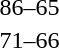<table style="text-align:center">
<tr>
<th width=200></th>
<th width=100></th>
<th width=200></th>
</tr>
<tr>
<td align=right><strong></strong></td>
<td align=center>86–65</td>
<td align=left></td>
</tr>
<tr>
<td align=right><strong></strong></td>
<td align=center>71–66</td>
<td align=left></td>
</tr>
</table>
